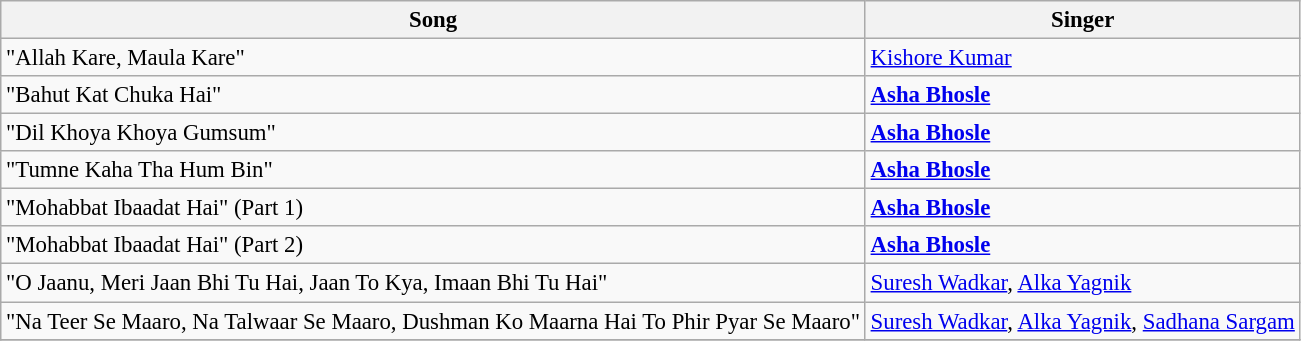<table class="wikitable" style="font-size:95%;">
<tr>
<th>Song</th>
<th>Singer</th>
</tr>
<tr>
<td>"Allah Kare, Maula Kare"</td>
<td><a href='#'>Kishore Kumar</a></td>
</tr>
<tr>
<td>"Bahut Kat Chuka Hai"</td>
<td><strong><a href='#'>Asha Bhosle</a></strong></td>
</tr>
<tr>
<td>"Dil Khoya Khoya Gumsum"</td>
<td><strong><a href='#'>Asha Bhosle</a></strong></td>
</tr>
<tr>
<td>"Tumne Kaha Tha Hum Bin"</td>
<td><strong><a href='#'>Asha Bhosle</a></strong></td>
</tr>
<tr>
<td>"Mohabbat Ibaadat Hai" (Part 1)</td>
<td><strong><a href='#'>Asha Bhosle</a></strong></td>
</tr>
<tr>
<td>"Mohabbat Ibaadat Hai" (Part 2)</td>
<td><strong><a href='#'>Asha Bhosle</a></strong></td>
</tr>
<tr>
<td>"O Jaanu, Meri Jaan Bhi Tu Hai, Jaan To Kya, Imaan Bhi Tu Hai"</td>
<td><a href='#'>Suresh Wadkar</a>, <a href='#'>Alka Yagnik</a></td>
</tr>
<tr>
<td>"Na Teer Se Maaro, Na Talwaar Se Maaro, Dushman Ko Maarna Hai To Phir Pyar Se Maaro"</td>
<td><a href='#'>Suresh Wadkar</a>, <a href='#'>Alka Yagnik</a>, <a href='#'>Sadhana Sargam</a></td>
</tr>
<tr>
</tr>
</table>
